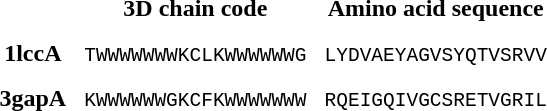<table cellpadding="5">
<tr>
<th></th>
<th>3D chain code</th>
<th>Amino acid sequence</th>
</tr>
<tr>
<th>1lccA</th>
<td><code>TWWWWWWWKCLKWWWWWWG</code></td>
<td><code>LYDVAEYAGVSYQTVSRVV</code></td>
</tr>
<tr>
<th>3gapA</th>
<td><code>KWWWWWWGKCFKWWWWWWW</code></td>
<td><code>RQEIGQIVGCSRETVGRIL</code></td>
</tr>
</table>
